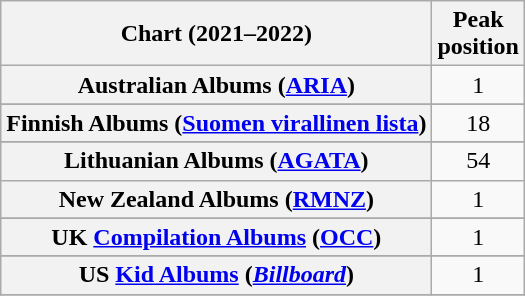<table class="wikitable sortable plainrowheaders" style="text-align:center">
<tr>
<th scope="col">Chart (2021–2022)</th>
<th scope="col">Peak<br>position</th>
</tr>
<tr>
<th scope="row">Australian Albums (<a href='#'>ARIA</a>)</th>
<td>1</td>
</tr>
<tr>
</tr>
<tr>
</tr>
<tr>
</tr>
<tr>
</tr>
<tr>
</tr>
<tr>
</tr>
<tr>
<th scope="row">Finnish Albums (<a href='#'>Suomen virallinen lista</a>)</th>
<td>18</td>
</tr>
<tr>
</tr>
<tr>
</tr>
<tr>
</tr>
<tr>
<th scope="row">Lithuanian Albums (<a href='#'>AGATA</a>)</th>
<td>54</td>
</tr>
<tr>
<th scope="row">New Zealand Albums (<a href='#'>RMNZ</a>)</th>
<td>1</td>
</tr>
<tr>
</tr>
<tr>
</tr>
<tr>
</tr>
<tr>
<th scope="row">UK <a href='#'>Compilation Albums</a> (<a href='#'>OCC</a>)</th>
<td>1</td>
</tr>
<tr>
</tr>
<tr>
</tr>
<tr>
<th scope="row">US <a href='#'>Kid Albums</a> (<em><a href='#'>Billboard</a></em>)</th>
<td>1</td>
</tr>
<tr>
</tr>
</table>
